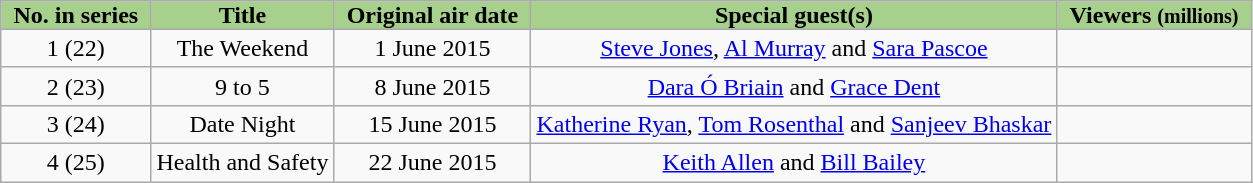<table style="text-align:center;" class="wikitable">
<tr>
<th style="background-color:#A8D08D; padding:0 8px;">No. in series</th>
<th style="background-color:#A8D08D; padding:0 8px;">Title</th>
<th style="background-color:#A8D08D; padding:0 8px;">Original air date</th>
<th style="background-color:#A8D08D; padding:0 8px;">Special guest(s)</th>
<th style="background-color:#A8D08D; padding:0 8px;">Viewers <small>(millions)</small></th>
</tr>
<tr>
<td>1 (22)</td>
<td>The Weekend</td>
<td>1 June 2015</td>
<td><a href='#'>Steve Jones</a>, <a href='#'>Al Murray</a> and <a href='#'>Sara Pascoe</a></td>
<td></td>
</tr>
<tr>
<td>2 (23)</td>
<td>9 to 5</td>
<td>8 June 2015</td>
<td><a href='#'>Dara Ó Briain</a> and <a href='#'>Grace Dent</a></td>
<td></td>
</tr>
<tr>
<td>3 (24)</td>
<td>Date Night</td>
<td>15 June 2015</td>
<td><a href='#'>Katherine Ryan</a>, <a href='#'>Tom Rosenthal</a> and <a href='#'>Sanjeev Bhaskar</a></td>
<td></td>
</tr>
<tr>
<td>4 (25)</td>
<td>Health and Safety</td>
<td>22 June 2015</td>
<td><a href='#'>Keith Allen</a> and <a href='#'>Bill Bailey</a></td>
<td></td>
</tr>
</table>
